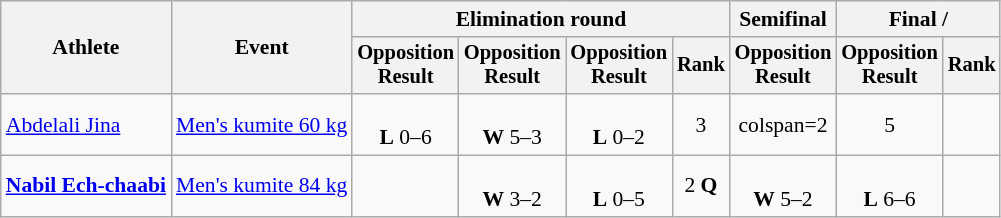<table class=wikitable style=font-size:90%;text-align:center>
<tr>
<th rowspan=2>Athlete</th>
<th rowspan=2>Event</th>
<th colspan=4>Elimination round</th>
<th>Semifinal</th>
<th colspan=2>Final / </th>
</tr>
<tr style=font-size:95%>
<th>Opposition<br>Result</th>
<th>Opposition<br>Result</th>
<th>Opposition<br>Result</th>
<th>Rank</th>
<th>Opposition<br>Result</th>
<th>Opposition<br>Result</th>
<th>Rank</th>
</tr>
<tr>
<td align=left><a href='#'>Abdelali Jina</a></td>
<td align=left><a href='#'>Men's kumite 60 kg</a></td>
<td><br><strong>L</strong> 0–6</td>
<td><br><strong>W</strong> 5–3</td>
<td><br><strong>L</strong> 0–2</td>
<td>3</td>
<td>colspan=2 </td>
<td>5</td>
</tr>
<tr>
<td align=left><strong><a href='#'>Nabil Ech-chaabi</a></strong></td>
<td align=left><a href='#'>Men's kumite 84 kg</a></td>
<td></td>
<td><br><strong>W</strong> 3–2</td>
<td><br><strong>L</strong> 0–5</td>
<td>2 <strong>Q</strong></td>
<td><br><strong>W</strong> 5–2</td>
<td><br><strong>L</strong> 6–6</td>
<td></td>
</tr>
</table>
